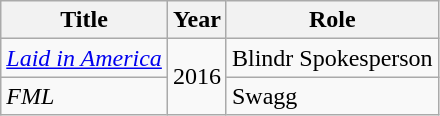<table class="wikitable">
<tr>
<th>Title</th>
<th>Year</th>
<th>Role</th>
</tr>
<tr>
<td><em><a href='#'>Laid in America</a></em></td>
<td rowspan="2">2016</td>
<td>Blindr Spokesperson</td>
</tr>
<tr>
<td><em>FML</em></td>
<td>Swagg</td>
</tr>
</table>
